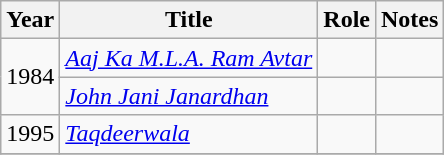<table class="wikitable sortable">
<tr>
<th>Year</th>
<th>Title</th>
<th>Role</th>
<th class="unsortable">Notes</th>
</tr>
<tr>
<td rowspan="2">1984</td>
<td><em><a href='#'>Aaj Ka M.L.A. Ram Avtar</a></em></td>
<td></td>
<td></td>
</tr>
<tr>
<td><a href='#'><em>John Jani Janardhan</em></a></td>
<td></td>
<td></td>
</tr>
<tr>
<td>1995</td>
<td><em><a href='#'>Taqdeerwala</a></em></td>
<td></td>
<td></td>
</tr>
<tr>
</tr>
</table>
